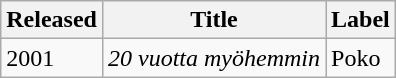<table class="wikitable">
<tr>
<th>Released</th>
<th>Title</th>
<th>Label</th>
</tr>
<tr>
<td>2001</td>
<td><em>20 vuotta myöhemmin</em></td>
<td>Poko</td>
</tr>
</table>
